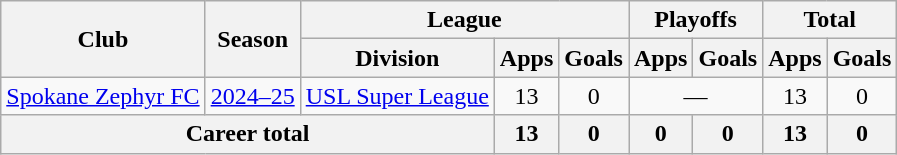<table class="wikitable" style="text-align: center;">
<tr>
<th rowspan="2">Club</th>
<th rowspan="2">Season</th>
<th colspan="3">League</th>
<th colspan="2">Playoffs</th>
<th colspan="2">Total</th>
</tr>
<tr>
<th>Division</th>
<th>Apps</th>
<th>Goals</th>
<th>Apps</th>
<th>Goals</th>
<th>Apps</th>
<th>Goals</th>
</tr>
<tr>
<td><a href='#'>Spokane Zephyr FC</a></td>
<td><a href='#'>2024–25</a></td>
<td><a href='#'>USL Super League</a></td>
<td>13</td>
<td>0</td>
<td colspan="2">—</td>
<td>13</td>
<td>0</td>
</tr>
<tr>
<th colspan="3">Career total</th>
<th>13</th>
<th>0</th>
<th>0</th>
<th>0</th>
<th>13</th>
<th>0</th>
</tr>
</table>
